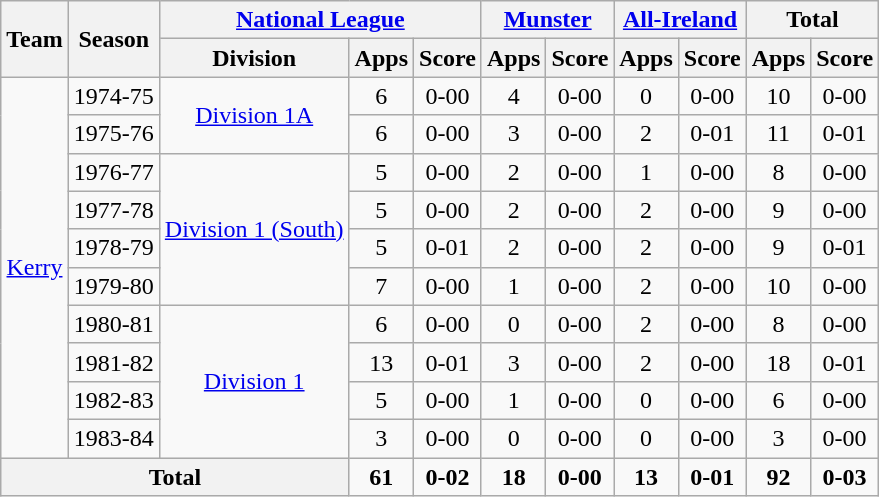<table class="wikitable" style="text-align:center">
<tr>
<th rowspan="2">Team</th>
<th rowspan="2">Season</th>
<th colspan="3"><a href='#'>National League</a></th>
<th colspan="2"><a href='#'>Munster</a></th>
<th colspan="2"><a href='#'>All-Ireland</a></th>
<th colspan="2">Total</th>
</tr>
<tr>
<th>Division</th>
<th>Apps</th>
<th>Score</th>
<th>Apps</th>
<th>Score</th>
<th>Apps</th>
<th>Score</th>
<th>Apps</th>
<th>Score</th>
</tr>
<tr>
<td rowspan="10"><a href='#'>Kerry</a></td>
<td>1974-75</td>
<td rowspan="2"><a href='#'>Division 1A</a></td>
<td>6</td>
<td>0-00</td>
<td>4</td>
<td>0-00</td>
<td>0</td>
<td>0-00</td>
<td>10</td>
<td>0-00</td>
</tr>
<tr>
<td>1975-76</td>
<td>6</td>
<td>0-00</td>
<td>3</td>
<td>0-00</td>
<td>2</td>
<td>0-01</td>
<td>11</td>
<td>0-01</td>
</tr>
<tr>
<td>1976-77</td>
<td rowspan="4"><a href='#'>Division 1 (South)</a></td>
<td>5</td>
<td>0-00</td>
<td>2</td>
<td>0-00</td>
<td>1</td>
<td>0-00</td>
<td>8</td>
<td>0-00</td>
</tr>
<tr>
<td>1977-78</td>
<td>5</td>
<td>0-00</td>
<td>2</td>
<td>0-00</td>
<td>2</td>
<td>0-00</td>
<td>9</td>
<td>0-00</td>
</tr>
<tr>
<td>1978-79</td>
<td>5</td>
<td>0-01</td>
<td>2</td>
<td>0-00</td>
<td>2</td>
<td>0-00</td>
<td>9</td>
<td>0-01</td>
</tr>
<tr>
<td>1979-80</td>
<td>7</td>
<td>0-00</td>
<td>1</td>
<td>0-00</td>
<td>2</td>
<td>0-00</td>
<td>10</td>
<td>0-00</td>
</tr>
<tr>
<td>1980-81</td>
<td rowspan="4"><a href='#'>Division 1</a></td>
<td>6</td>
<td>0-00</td>
<td>0</td>
<td>0-00</td>
<td>2</td>
<td>0-00</td>
<td>8</td>
<td>0-00</td>
</tr>
<tr>
<td>1981-82</td>
<td>13</td>
<td>0-01</td>
<td>3</td>
<td>0-00</td>
<td>2</td>
<td>0-00</td>
<td>18</td>
<td>0-01</td>
</tr>
<tr>
<td>1982-83</td>
<td>5</td>
<td>0-00</td>
<td>1</td>
<td>0-00</td>
<td>0</td>
<td>0-00</td>
<td>6</td>
<td>0-00</td>
</tr>
<tr>
<td>1983-84</td>
<td>3</td>
<td>0-00</td>
<td>0</td>
<td>0-00</td>
<td>0</td>
<td>0-00</td>
<td>3</td>
<td>0-00</td>
</tr>
<tr>
<th colspan="3">Total</th>
<td><strong>61</strong></td>
<td><strong>0-02</strong></td>
<td><strong>18</strong></td>
<td><strong>0-00</strong></td>
<td><strong>13</strong></td>
<td><strong>0-01</strong></td>
<td><strong>92</strong></td>
<td><strong>0-03</strong></td>
</tr>
</table>
